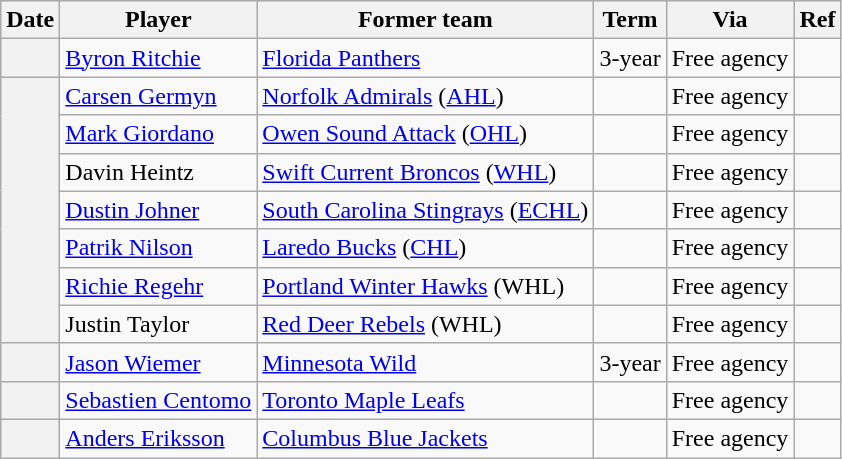<table class="wikitable plainrowheaders">
<tr style="background:#ddd; text-align:center;">
<th>Date</th>
<th>Player</th>
<th>Former team</th>
<th>Term</th>
<th>Via</th>
<th>Ref</th>
</tr>
<tr>
<th scope="row"></th>
<td><a href='#'>Byron Ritchie</a></td>
<td><a href='#'>Florida Panthers</a></td>
<td>3-year</td>
<td>Free agency</td>
<td></td>
</tr>
<tr>
<th scope="row" rowspan=7></th>
<td><a href='#'>Carsen Germyn</a></td>
<td><a href='#'>Norfolk Admirals</a> (<a href='#'>AHL</a>)</td>
<td></td>
<td>Free agency</td>
<td></td>
</tr>
<tr>
<td><a href='#'>Mark Giordano</a></td>
<td><a href='#'>Owen Sound Attack</a> (<a href='#'>OHL</a>)</td>
<td></td>
<td>Free agency</td>
<td></td>
</tr>
<tr>
<td>Davin Heintz</td>
<td><a href='#'>Swift Current Broncos</a> (<a href='#'>WHL</a>)</td>
<td></td>
<td>Free agency</td>
<td></td>
</tr>
<tr>
<td><a href='#'>Dustin Johner</a></td>
<td><a href='#'>South Carolina Stingrays</a> (<a href='#'>ECHL</a>)</td>
<td></td>
<td>Free agency</td>
<td></td>
</tr>
<tr>
<td><a href='#'>Patrik Nilson</a></td>
<td><a href='#'>Laredo Bucks</a> (<a href='#'>CHL</a>)</td>
<td></td>
<td>Free agency</td>
<td></td>
</tr>
<tr>
<td><a href='#'>Richie Regehr</a></td>
<td><a href='#'>Portland Winter Hawks</a> (WHL)</td>
<td></td>
<td>Free agency</td>
<td></td>
</tr>
<tr>
<td>Justin Taylor</td>
<td><a href='#'>Red Deer Rebels</a> (WHL)</td>
<td></td>
<td>Free agency</td>
<td></td>
</tr>
<tr>
<th scope="row"></th>
<td><a href='#'>Jason Wiemer</a></td>
<td><a href='#'>Minnesota Wild</a></td>
<td>3-year</td>
<td>Free agency</td>
<td></td>
</tr>
<tr>
<th scope="row"></th>
<td><a href='#'>Sebastien Centomo</a></td>
<td><a href='#'>Toronto Maple Leafs</a></td>
<td></td>
<td>Free agency</td>
<td></td>
</tr>
<tr>
<th scope="row"></th>
<td><a href='#'>Anders Eriksson</a></td>
<td><a href='#'>Columbus Blue Jackets</a></td>
<td></td>
<td>Free agency</td>
<td></td>
</tr>
</table>
